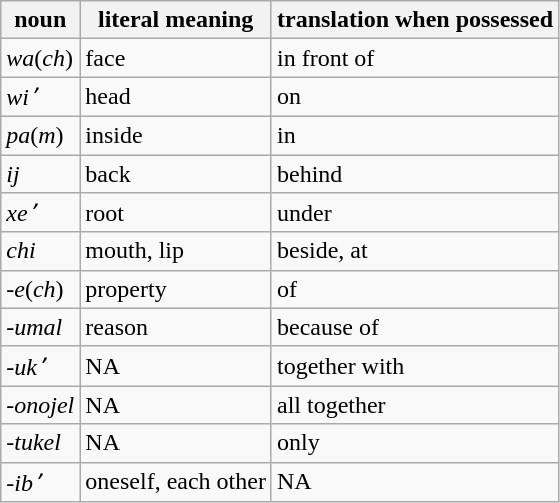<table class="wikitable">
<tr>
<th><strong>noun</strong></th>
<th><strong>literal meaning</strong></th>
<th><strong>translation when possessed</strong></th>
</tr>
<tr>
<td><em>wa</em>(<em>ch</em>)</td>
<td>face</td>
<td>in front of</td>
</tr>
<tr>
<td><em>wiʼ</em></td>
<td>head</td>
<td>on</td>
</tr>
<tr>
<td><em>pa</em>(<em>m</em>)</td>
<td>inside</td>
<td>in</td>
</tr>
<tr>
<td><em>ij</em></td>
<td>back</td>
<td>behind</td>
</tr>
<tr>
<td><em>xeʼ</em></td>
<td>root</td>
<td>under</td>
</tr>
<tr>
<td><em>chi</em></td>
<td>mouth, lip</td>
<td>beside, at</td>
</tr>
<tr>
<td>-<em>e</em>(<em>ch</em>)</td>
<td>property</td>
<td>of</td>
</tr>
<tr>
<td>-<em>umal</em></td>
<td>reason</td>
<td>because of</td>
</tr>
<tr>
<td>-<em>ukʼ</em></td>
<td>NA</td>
<td>together with</td>
</tr>
<tr>
<td><em>-onojel</em></td>
<td>NA</td>
<td>all together</td>
</tr>
<tr>
<td><em>-tukel</em></td>
<td>NA</td>
<td>only</td>
</tr>
<tr>
<td><em>-ibʼ</em></td>
<td>oneself, each other</td>
<td>NA</td>
</tr>
</table>
